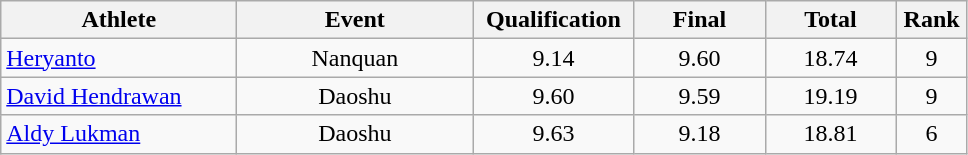<table class=wikitable style="text-align:center">
<tr>
<th width=150>Athlete</th>
<th width=150>Event</th>
<th width=100>Qualification</th>
<th width=80>Final</th>
<th width=80>Total</th>
<th width=40>Rank</th>
</tr>
<tr>
<td align=left><a href='#'>Heryanto</a></td>
<td>Nanquan</td>
<td>9.14</td>
<td>9.60</td>
<td>18.74</td>
<td>9</td>
</tr>
<tr>
<td align=left><a href='#'>David Hendrawan</a></td>
<td>Daoshu</td>
<td>9.60</td>
<td>9.59</td>
<td>19.19</td>
<td>9</td>
</tr>
<tr>
<td align=left><a href='#'>Aldy Lukman</a></td>
<td>Daoshu</td>
<td>9.63</td>
<td>9.18</td>
<td>18.81</td>
<td>6</td>
</tr>
</table>
